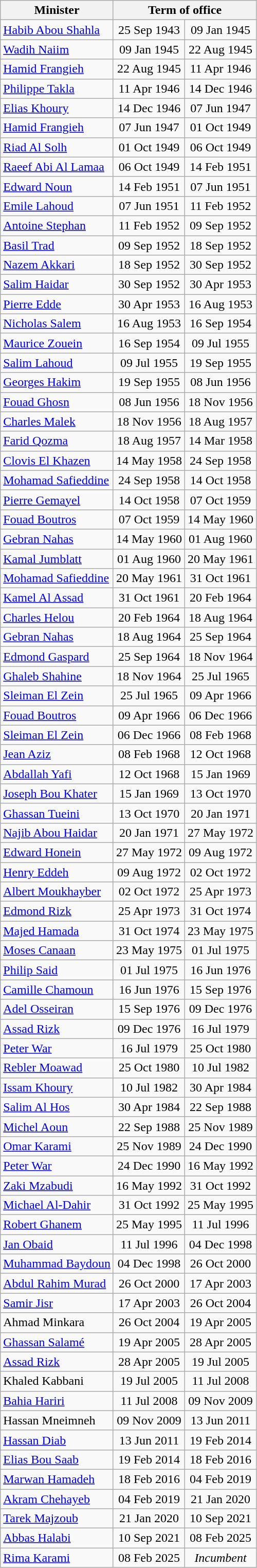<table class="wikitable">
<tr>
<th>Minister</th>
<th colspan=2>Term of office</th>
</tr>
<tr>
<td><a href='#'>Habib Abou Shahla</a></td>
<td style="text-align:center;">25 Sep 1943</td>
<td style="text-align:center;">09 Jan 1945</td>
</tr>
<tr>
<td><a href='#'>Wadih Naiim</a></td>
<td style="text-align:center;">09 Jan 1945</td>
<td style="text-align:center;">22 Aug 1945</td>
</tr>
<tr>
<td><a href='#'>Hamid Frangieh</a></td>
<td style="text-align:center;">22 Aug 1945</td>
<td style="text-align:center;">11 Apr 1946</td>
</tr>
<tr>
<td><a href='#'>Philippe Takla</a></td>
<td style="text-align:center;">11 Apr 1946</td>
<td style="text-align:center;">14 Dec 1946</td>
</tr>
<tr>
<td><a href='#'>Elias Khoury</a></td>
<td style="text-align:center;">14 Dec 1946</td>
<td style="text-align:center;">07 Jun 1947</td>
</tr>
<tr>
<td><a href='#'>Hamid Frangieh</a></td>
<td style="text-align:center;">07 Jun 1947</td>
<td style="text-align:center;">01 Oct 1949</td>
</tr>
<tr>
<td><a href='#'>Riad Al Solh</a></td>
<td style="text-align:center;">01 Oct 1949</td>
<td style="text-align:center;">06 Oct 1949</td>
</tr>
<tr>
<td><a href='#'>Raeef Abi Al Lamaa</a></td>
<td style="text-align:center;">06 Oct 1949</td>
<td style="text-align:center;">14 Feb 1951</td>
</tr>
<tr>
<td><a href='#'>Edward Noun</a></td>
<td style="text-align:center;">14 Feb 1951</td>
<td style="text-align:center;">07 Jun 1951</td>
</tr>
<tr>
<td><a href='#'>Emile Lahoud</a></td>
<td style="text-align:center;">07 Jun 1951</td>
<td style="text-align:center;">11 Feb 1952</td>
</tr>
<tr>
<td><a href='#'>Antoine Stephan</a></td>
<td style="text-align:center;">11 Feb 1952</td>
<td style="text-align:center;">09 Sep 1952</td>
</tr>
<tr>
<td><a href='#'>Basil Trad</a></td>
<td style="text-align:center;">09 Sep 1952</td>
<td style="text-align:center;">18 Sep 1952</td>
</tr>
<tr>
<td><a href='#'>Nazem Akkari</a></td>
<td style="text-align:center;">18 Sep 1952</td>
<td style="text-align:center;">30 Sep 1952</td>
</tr>
<tr>
<td><a href='#'>Salim Haidar</a></td>
<td style="text-align:center;">30 Sep 1952</td>
<td style="text-align:center;">30 Apr 1953</td>
</tr>
<tr>
<td><a href='#'>Pierre Edde</a></td>
<td style="text-align:center;">30 Apr 1953</td>
<td style="text-align:center;">16 Aug 1953</td>
</tr>
<tr>
<td><a href='#'>Nicholas Salem</a></td>
<td style="text-align:center;">16 Aug 1953</td>
<td style="text-align:center;">16 Sep 1954</td>
</tr>
<tr>
<td><a href='#'>Maurice Zouein</a></td>
<td style="text-align:center;">16 Sep 1954</td>
<td style="text-align:center;">09 Jul 1955</td>
</tr>
<tr>
<td><a href='#'>Salim Lahoud</a></td>
<td style="text-align:center;">09 Jul 1955</td>
<td style="text-align:center;">19 Sep 1955</td>
</tr>
<tr>
<td><a href='#'>Georges Hakim</a></td>
<td style="text-align:center;">19 Sep 1955</td>
<td style="text-align:center;">08 Jun 1956</td>
</tr>
<tr>
<td><a href='#'>Fouad Ghosn</a></td>
<td style="text-align:center;">08 Jun 1956</td>
<td style="text-align:center;">18 Nov 1956</td>
</tr>
<tr>
<td><a href='#'>Charles Malek</a></td>
<td style="text-align:center;">18 Nov 1956</td>
<td style="text-align:center;">18 Aug 1957</td>
</tr>
<tr>
<td><a href='#'>Farid Qozma</a></td>
<td style="text-align:center;">18 Aug 1957</td>
<td style="text-align:center;">14 Mar 1958</td>
</tr>
<tr>
<td><a href='#'>Clovis El Khazen</a></td>
<td style="text-align:center;">14 May 1958</td>
<td style="text-align:center;">24 Sep 1958</td>
</tr>
<tr>
<td><a href='#'>Mohamad Safieddine</a></td>
<td style="text-align:center;">24 Sep 1958</td>
<td style="text-align:center;">14 Oct 1958</td>
</tr>
<tr>
<td><a href='#'>Pierre Gemayel</a></td>
<td style="text-align:center;">14 Oct 1958</td>
<td style="text-align:center;">07 Oct 1959</td>
</tr>
<tr>
<td><a href='#'>Fouad Boutros</a></td>
<td style="text-align:center;">07 Oct 1959</td>
<td style="text-align:center;">14 May 1960</td>
</tr>
<tr>
<td><a href='#'>Gebran Nahas</a></td>
<td style="text-align:center;">14 May 1960</td>
<td style="text-align:center;">01 Aug 1960</td>
</tr>
<tr>
<td><a href='#'>Kamal Jumblatt</a></td>
<td style="text-align:center;">01 Aug 1960</td>
<td style="text-align:center;">20 May 1961</td>
</tr>
<tr>
<td><a href='#'>Mohamad Safieddine</a></td>
<td style="text-align:center;">20 May 1961</td>
<td style="text-align:center;">31 Oct 1961</td>
</tr>
<tr>
<td><a href='#'>Kamel Al Assad</a></td>
<td style="text-align:center;">31 Oct 1961</td>
<td style="text-align:center;">20 Feb 1964</td>
</tr>
<tr>
<td><a href='#'>Charles Helou</a></td>
<td style="text-align:center;">20 Feb 1964</td>
<td style="text-align:center;">18 Aug 1964</td>
</tr>
<tr>
<td><a href='#'>Gebran Nahas</a></td>
<td style="text-align:center;">18 Aug 1964</td>
<td style="text-align:center;">25 Sep 1964</td>
</tr>
<tr>
<td><a href='#'>Edmond Gaspard</a></td>
<td style="text-align:center;">25 Sep 1964</td>
<td style="text-align:center;">18 Nov 1964</td>
</tr>
<tr>
<td><a href='#'>Ghaleb Shahine</a></td>
<td style="text-align:center;">18 Nov 1964</td>
<td style="text-align:center;">25 Jul 1965</td>
</tr>
<tr>
<td><a href='#'>Sleiman El Zein</a></td>
<td style="text-align:center;">25 Jul 1965</td>
<td style="text-align:center;">09 Apr 1966</td>
</tr>
<tr>
<td><a href='#'>Fouad Boutros</a></td>
<td style="text-align:center;">09 Apr 1966</td>
<td style="text-align:center;">06 Dec 1966</td>
</tr>
<tr>
<td><a href='#'>Sleiman El Zein</a></td>
<td style="text-align:center;">06 Dec 1966</td>
<td style="text-align:center;">08 Feb 1968</td>
</tr>
<tr>
<td><a href='#'>Jean Aziz</a></td>
<td style="text-align:center;">08 Feb 1968</td>
<td style="text-align:center;">12 Oct 1968</td>
</tr>
<tr>
<td><a href='#'>Abdallah Yafi</a></td>
<td style="text-align:center;">12 Oct 1968</td>
<td style="text-align:center;">15 Jan 1969</td>
</tr>
<tr>
<td><a href='#'>Joseph Bou Khater</a></td>
<td style="text-align:center;">15 Jan 1969</td>
<td style="text-align:center;">13 Oct 1970</td>
</tr>
<tr>
<td><a href='#'>Ghassan Tueini</a></td>
<td style="text-align:center;">13 Oct 1970</td>
<td style="text-align:center;">20 Jan 1971</td>
</tr>
<tr>
<td><a href='#'>Najib Abou Haidar</a></td>
<td style="text-align:center;">20 Jan 1971</td>
<td style="text-align:center;">27 May 1972</td>
</tr>
<tr>
<td><a href='#'>Edward Honein</a></td>
<td style="text-align:center;">27 May 1972</td>
<td style="text-align:center;">09 Aug 1972</td>
</tr>
<tr>
<td><a href='#'>Henry Eddeh</a></td>
<td style="text-align:center;">09 Aug 1972</td>
<td style="text-align:center;">02 Oct 1972</td>
</tr>
<tr>
<td><a href='#'>Albert Moukhayber</a></td>
<td style="text-align:center;">02 Oct 1972</td>
<td style="text-align:center;">25 Apr 1973</td>
</tr>
<tr>
<td><a href='#'>Edmond Rizk</a></td>
<td style="text-align:center;">25 Apr 1973</td>
<td style="text-align:center;">31 Oct 1974</td>
</tr>
<tr>
<td><a href='#'>Majed Hamada</a></td>
<td style="text-align:center;">31 Oct 1974</td>
<td style="text-align:center;">23 May 1975</td>
</tr>
<tr>
<td><a href='#'>Moses Canaan</a></td>
<td style="text-align:center;">23 May 1975</td>
<td style="text-align:center;">01 Jul 1975</td>
</tr>
<tr>
<td><a href='#'>Philip Said</a></td>
<td style="text-align:center;">01 Jul 1975</td>
<td style="text-align:center;">16 Jun 1976</td>
</tr>
<tr>
<td><a href='#'>Camille Chamoun</a></td>
<td style="text-align:center;">16 Jun 1976</td>
<td style="text-align:center;">15 Sep 1976</td>
</tr>
<tr>
<td><a href='#'>Adel Osseiran</a></td>
<td style="text-align:center;">15 Sep 1976</td>
<td style="text-align:center;">09 Dec 1976</td>
</tr>
<tr>
<td><a href='#'>Assad Rizk</a></td>
<td style="text-align:center;">09 Dec 1976</td>
<td style="text-align:center;">16 Jul 1979</td>
</tr>
<tr>
<td><a href='#'>Peter War</a></td>
<td style="text-align:center;">16 Jul 1979</td>
<td style="text-align:center;">25 Oct 1980</td>
</tr>
<tr>
<td><a href='#'>Rebler Moawad</a></td>
<td style="text-align:center;">25 Oct 1980</td>
<td style="text-align:center;">10 Jul 1982</td>
</tr>
<tr>
<td><a href='#'>Issam Khoury</a></td>
<td style="text-align:center;">10 Jul 1982</td>
<td style="text-align:center;">30 Apr 1984</td>
</tr>
<tr>
<td><a href='#'>Salim Al Hos</a></td>
<td style="text-align:center;">30 Apr 1984</td>
<td style="text-align:center;">22 Sep 1988</td>
</tr>
<tr>
<td><a href='#'>Michel Aoun</a></td>
<td style="text-align:center;">22 Sep 1988</td>
<td style="text-align:center;">25 Nov 1989</td>
</tr>
<tr>
<td><a href='#'>Omar Karami</a></td>
<td style="text-align:center;">25 Nov 1989</td>
<td style="text-align:center;">24 Dec 1990</td>
</tr>
<tr>
<td><a href='#'>Peter War</a></td>
<td style="text-align:center;">24 Dec 1990</td>
<td style="text-align:center;">16 May 1992</td>
</tr>
<tr>
<td><a href='#'>Zaki Mzabudi</a></td>
<td style="text-align:center;">16 May 1992</td>
<td style="text-align:center;">31 Oct 1992</td>
</tr>
<tr>
<td><a href='#'>Michael Al-Dahir</a></td>
<td style="text-align:center;">31 Oct 1992</td>
<td style="text-align:center;">25 May 1995</td>
</tr>
<tr>
<td><a href='#'>Robert Ghanem</a></td>
<td style="text-align:center;">25 May 1995</td>
<td style="text-align:center;">11 Jul 1996</td>
</tr>
<tr>
<td><a href='#'>Jan Obaid</a></td>
<td style="text-align:center;">11 Jul 1996</td>
<td style="text-align:center;">04 Dec 1998</td>
</tr>
<tr>
<td><a href='#'>Muhammad Baydoun</a></td>
<td style="text-align:center;">04 Dec 1998</td>
<td style="text-align:center;">26 Oct 2000</td>
</tr>
<tr>
<td><a href='#'>Abdul Rahim Murad</a></td>
<td style="text-align:center;">26 Oct 2000</td>
<td style="text-align:center;">17 Apr 2003</td>
</tr>
<tr>
<td><a href='#'>Samir Jisr</a></td>
<td style="text-align:center;">17 Apr 2003</td>
<td style="text-align:center;">26 Oct 2004</td>
</tr>
<tr>
<td>Ahmad Minkara</td>
<td style="text-align:center;">26 Oct 2004</td>
<td style="text-align:center;">19 Apr 2005</td>
</tr>
<tr>
<td><a href='#'>Ghassan Salamé</a></td>
<td style="text-align:center;">19 Apr 2005</td>
<td style="text-align:center;">28 Apr 2005</td>
</tr>
<tr>
<td><a href='#'>Assad Rizk</a></td>
<td style="text-align:center;">28 Apr 2005</td>
<td style="text-align:center;">19 Jul 2005</td>
</tr>
<tr>
<td>Khaled Kabbani</td>
<td style="text-align:center;">19 Jul 2005</td>
<td style="text-align:center;">11 Jul 2008</td>
</tr>
<tr>
<td><a href='#'>Bahia Hariri</a></td>
<td style="text-align:center;">11 Jul 2008</td>
<td style="text-align:center;">09 Nov 2009</td>
</tr>
<tr>
<td>Hassan Mneimneh</td>
<td style="text-align:center;">09 Nov 2009</td>
<td style="text-align:center;">13 Jun 2011</td>
</tr>
<tr>
<td><a href='#'>Hassan Diab</a></td>
<td style="text-align:center;">13 Jun 2011</td>
<td style="text-align:center;">19 Feb 2014</td>
</tr>
<tr>
<td><a href='#'>Elias Bou Saab</a></td>
<td style="text-align:center;">19 Feb 2014</td>
<td style="text-align:center;">18 Feb 2016</td>
</tr>
<tr>
<td><a href='#'>Marwan Hamadeh</a></td>
<td style="text-align:center;">18 Feb 2016</td>
<td style="text-align:center;">04 Feb 2019</td>
</tr>
<tr>
<td><a href='#'>Akram Chehayeb</a></td>
<td style="text-align:center;">04 Feb 2019</td>
<td style="text-align:center;">21 Jan 2020</td>
</tr>
<tr>
<td><a href='#'>Tarek Majzoub</a></td>
<td style="text-align:center;">21 Jan 2020</td>
<td style="text-align:center;">10 Sep 2021</td>
</tr>
<tr>
<td><a href='#'>Abbas Halabi</a></td>
<td style="text-align:center;">10 Sep 2021</td>
<td style="text-align:center;">08 Feb 2025</td>
</tr>
<tr>
<td><a href='#'>Rima Karami</a></td>
<td style="text-align:center;">08 Feb 2025</td>
<td style="text-align:center;"><em>Incumbent</em></td>
</tr>
</table>
